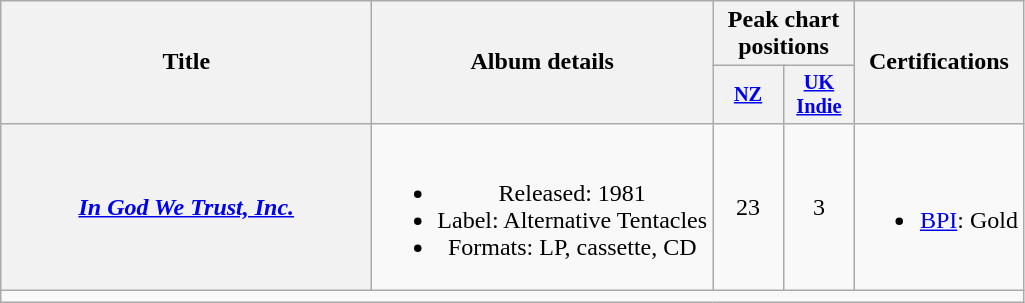<table class="wikitable plainrowheaders" style="text-align:center;">
<tr>
<th scope="col" rowspan="2" style="width:15em;">Title</th>
<th scope="col" rowspan="2">Album details</th>
<th colspan="2">Peak chart positions</th>
<th scope="col" rowspan="2">Certifications</th>
</tr>
<tr>
<th style="width:3em;font-size:85%"><a href='#'>NZ</a><br></th>
<th style="width:3em;font-size:85%"><a href='#'>UK<br>Indie</a><br></th>
</tr>
<tr>
<th scope="row"><em><a href='#'>In God We Trust, Inc.</a></em></th>
<td><br><ul><li>Released: 1981</li><li>Label: Alternative Tentacles</li><li>Formats: LP, cassette, CD</li></ul></td>
<td>23</td>
<td>3</td>
<td><br><ul><li><a href='#'>BPI</a>: Gold</li></ul></td>
</tr>
<tr>
<td colspan="5"></td>
</tr>
</table>
